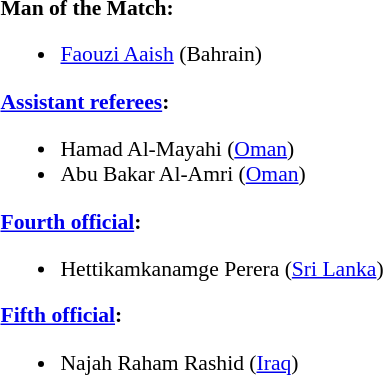<table width=50% style="font-size: 90%">
<tr>
<td><br><strong>Man of the Match:</strong><ul><li><a href='#'>Faouzi Aaish</a> (Bahrain)</li></ul><strong><a href='#'>Assistant referees</a>:</strong><ul><li>Hamad Al-Mayahi (<a href='#'>Oman</a>)</li><li>Abu Bakar Al-Amri (<a href='#'>Oman</a>)</li></ul><strong><a href='#'>Fourth official</a>:</strong><ul><li>Hettikamkanamge Perera (<a href='#'>Sri Lanka</a>)</li></ul><strong><a href='#'>Fifth official</a>:</strong><ul><li>Najah Raham Rashid (<a href='#'>Iraq</a>)</li></ul></td>
</tr>
</table>
